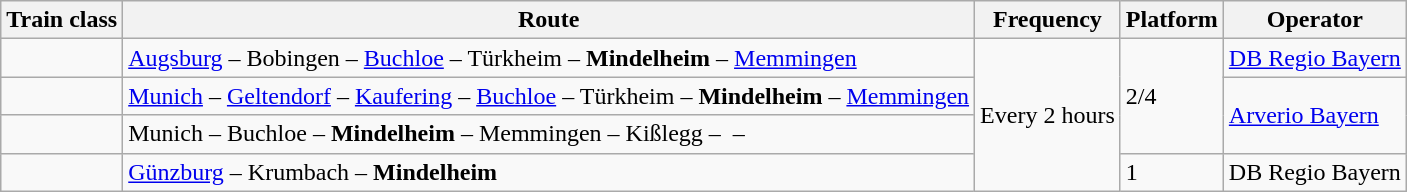<table class="wikitable">
<tr>
<th>Train class</th>
<th>Route</th>
<th>Frequency</th>
<th>Platform</th>
<th>Operator</th>
</tr>
<tr>
<td align="center"></td>
<td><a href='#'>Augsburg</a> – Bobingen – <a href='#'>Buchloe</a> – Türkheim – <strong>Mindelheim</strong> – <a href='#'>Memmingen</a></td>
<td rowspan="4">Every 2 hours</td>
<td rowspan="3">2/4</td>
<td><a href='#'>DB Regio Bayern</a></td>
</tr>
<tr>
<td align="center"></td>
<td><a href='#'>Munich</a> – <a href='#'>Geltendorf</a> – <a href='#'>Kaufering</a> – <a href='#'>Buchloe</a> – Türkheim – <strong>Mindelheim</strong> – <a href='#'>Memmingen</a></td>
<td rowspan=2"><a href='#'>Arverio Bayern</a></td>
</tr>
<tr>
<td align="center"></td>
<td>Munich – Buchloe – <strong>Mindelheim</strong> – Memmingen – Kißlegg –  – </td>
</tr>
<tr>
<td align="center"></td>
<td><a href='#'>Günzburg</a> – Krumbach – <strong>Mindelheim</strong></td>
<td>1</td>
<td>DB Regio Bayern</td>
</tr>
</table>
